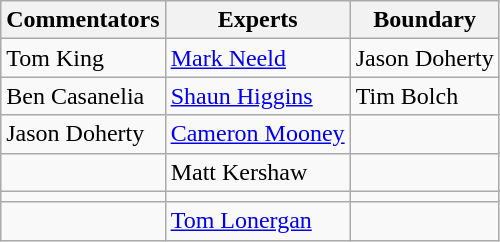<table class="wikitable">
<tr>
<th>Commentators</th>
<th>Experts</th>
<th>Boundary</th>
</tr>
<tr>
<td>Tom King</td>
<td><a href='#'>Mark Neeld</a></td>
<td>Jason Doherty</td>
</tr>
<tr>
<td>Ben Casanelia</td>
<td><a href='#'>Shaun Higgins</a></td>
<td>Tim Bolch</td>
</tr>
<tr>
<td>Jason Doherty</td>
<td><a href='#'>Cameron Mooney</a></td>
<td></td>
</tr>
<tr>
<td></td>
<td>Matt Kershaw</td>
<td></td>
</tr>
<tr>
<td></td>
<td></td>
<td></td>
</tr>
<tr>
<td></td>
<td><a href='#'>Tom Lonergan</a></td>
<td></td>
</tr>
</table>
